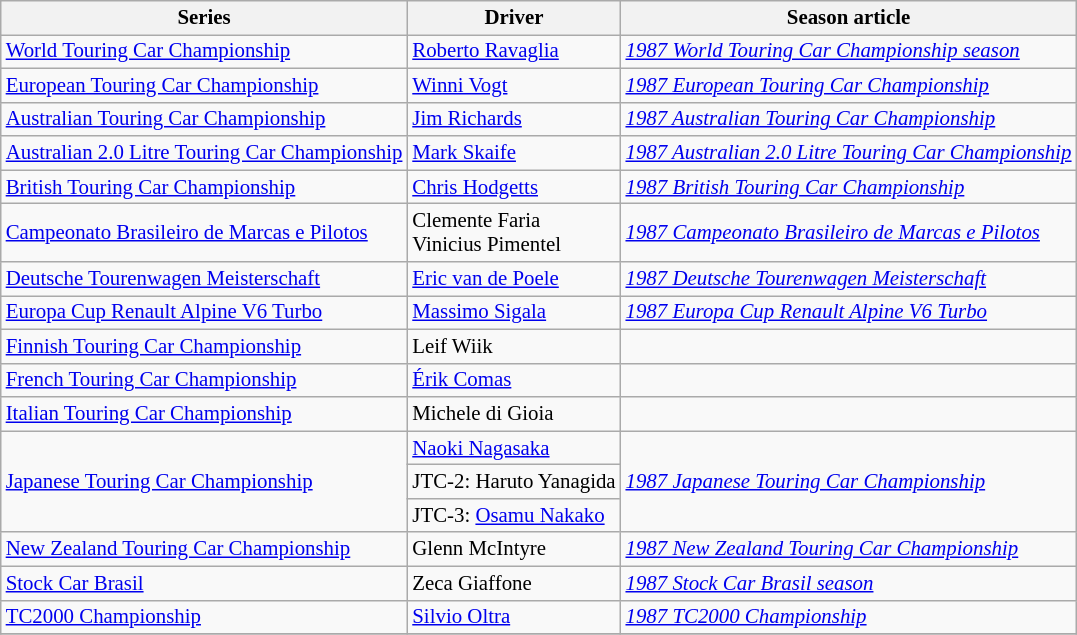<table class="wikitable" style="font-size: 87%;">
<tr>
<th>Series</th>
<th>Driver</th>
<th>Season article</th>
</tr>
<tr>
<td><a href='#'>World Touring Car Championship</a></td>
<td> <a href='#'>Roberto Ravaglia</a></td>
<td><em><a href='#'>1987 World Touring Car Championship season</a></em></td>
</tr>
<tr>
<td><a href='#'>European Touring Car Championship</a></td>
<td> <a href='#'>Winni Vogt</a></td>
<td><em><a href='#'>1987 European Touring Car Championship</a></em></td>
</tr>
<tr>
<td><a href='#'>Australian Touring Car Championship</a></td>
<td> <a href='#'>Jim Richards</a></td>
<td><em><a href='#'>1987 Australian Touring Car Championship</a></em></td>
</tr>
<tr>
<td><a href='#'>Australian 2.0 Litre Touring Car Championship</a></td>
<td> <a href='#'>Mark Skaife</a></td>
<td><em><a href='#'>1987 Australian 2.0 Litre Touring Car Championship</a></em></td>
</tr>
<tr>
<td><a href='#'>British Touring Car Championship</a></td>
<td> <a href='#'>Chris Hodgetts</a></td>
<td><em><a href='#'>1987 British Touring Car Championship</a></em></td>
</tr>
<tr>
<td><a href='#'>Campeonato Brasileiro de Marcas e Pilotos</a></td>
<td> Clemente Faria<br> Vinicius Pimentel</td>
<td><em><a href='#'>1987 Campeonato Brasileiro de Marcas e Pilotos</a></em></td>
</tr>
<tr>
<td><a href='#'>Deutsche Tourenwagen Meisterschaft</a></td>
<td> <a href='#'>Eric van de Poele</a></td>
<td><em><a href='#'>1987 Deutsche Tourenwagen Meisterschaft</a></em></td>
</tr>
<tr>
<td><a href='#'>Europa Cup Renault Alpine V6 Turbo</a></td>
<td> <a href='#'>Massimo Sigala</a></td>
<td><em><a href='#'>1987 Europa Cup Renault Alpine V6 Turbo</a></em></td>
</tr>
<tr>
<td><a href='#'>Finnish Touring Car Championship</a></td>
<td> Leif Wiik</td>
<td></td>
</tr>
<tr>
<td><a href='#'>French Touring Car Championship</a></td>
<td> <a href='#'>Érik Comas</a></td>
<td></td>
</tr>
<tr>
<td><a href='#'>Italian Touring Car Championship</a></td>
<td> Michele di Gioia</td>
<td></td>
</tr>
<tr>
<td rowspan=3><a href='#'>Japanese Touring Car Championship</a></td>
<td> <a href='#'>Naoki Nagasaka</a></td>
<td rowspan=3><em><a href='#'>1987 Japanese Touring Car Championship</a></em></td>
</tr>
<tr>
<td>JTC-2:  Haruto Yanagida</td>
</tr>
<tr>
<td>JTC-3:  <a href='#'>Osamu Nakako</a></td>
</tr>
<tr>
<td><a href='#'>New Zealand Touring Car Championship</a></td>
<td> Glenn McIntyre</td>
<td><em><a href='#'>1987 New Zealand Touring Car Championship</a></em></td>
</tr>
<tr>
<td><a href='#'>Stock Car Brasil</a></td>
<td> Zeca Giaffone</td>
<td><em><a href='#'>1987 Stock Car Brasil season</a></em></td>
</tr>
<tr>
<td><a href='#'>TC2000 Championship</a></td>
<td> <a href='#'>Silvio Oltra</a></td>
<td><em><a href='#'>1987 TC2000 Championship</a></em></td>
</tr>
<tr>
</tr>
</table>
